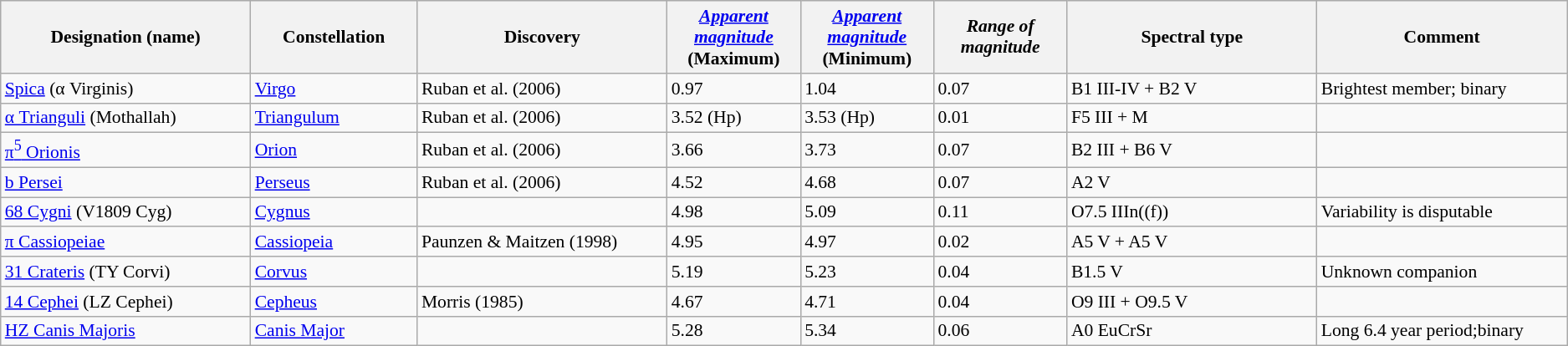<table class="wikitable sortable" style="font-size:90%;">
<tr bgcolor="#efefef">
<th width="15%"><strong>Designation (name)</strong></th>
<th width="10%"><strong>Constellation</strong></th>
<th width="15%"><strong>Discovery</strong></th>
<th width="8%"><em><a href='#'>Apparent magnitude</a></em> (Maximum)</th>
<th width="8%"><em><a href='#'>Apparent magnitude</a></em> (Minimum)</th>
<th width="8%"><em>Range of magnitude</em></th>
<th width="15%"><strong>Spectral type</strong></th>
<th width="15%"><strong>Comment</strong></th>
</tr>
<tr -->
<td><a href='#'>Spica</a> (α Virginis)</td>
<td><a href='#'>Virgo</a></td>
<td>Ruban et al. (2006)</td>
<td>0.97</td>
<td>1.04</td>
<td>0.07</td>
<td>B1 III-IV + B2 V</td>
<td>Brightest member; binary</td>
</tr>
<tr -->
<td><a href='#'>α Trianguli</a> (Mothallah)</td>
<td><a href='#'>Triangulum</a></td>
<td>Ruban et al. (2006)</td>
<td>3.52 (Hp)</td>
<td>3.53 (Hp)</td>
<td>0.01</td>
<td>F5 III + M</td>
<td></td>
</tr>
<tr -->
<td><a href='#'>π<sup>5</sup> Orionis</a></td>
<td><a href='#'>Orion</a></td>
<td>Ruban et al. (2006)</td>
<td>3.66</td>
<td>3.73</td>
<td>0.07</td>
<td>B2 III + B6 V</td>
<td></td>
</tr>
<tr -->
<td><a href='#'>b Persei</a></td>
<td><a href='#'>Perseus</a></td>
<td>Ruban et al. (2006)</td>
<td>4.52</td>
<td>4.68</td>
<td>0.07</td>
<td>A2 V</td>
<td></td>
</tr>
<tr -->
<td><a href='#'>68 Cygni</a> (V1809 Cyg)</td>
<td><a href='#'>Cygnus</a></td>
<td></td>
<td>4.98</td>
<td>5.09</td>
<td>0.11</td>
<td>O7.5 IIIn((f))</td>
<td>Variability is disputable</td>
</tr>
<tr -->
<td><a href='#'>π Cassiopeiae</a></td>
<td><a href='#'>Cassiopeia</a></td>
<td>Paunzen & Maitzen (1998)</td>
<td>4.95</td>
<td>4.97</td>
<td>0.02</td>
<td>A5 V + A5 V</td>
<td></td>
</tr>
<tr -->
<td><a href='#'>31 Crateris</a> (TY Corvi)</td>
<td><a href='#'>Corvus</a></td>
<td></td>
<td>5.19</td>
<td>5.23</td>
<td>0.04</td>
<td>B1.5 V</td>
<td>Unknown companion</td>
</tr>
<tr -->
<td><a href='#'>14 Cephei</a> (LZ Cephei)</td>
<td><a href='#'>Cepheus</a></td>
<td>Morris (1985)</td>
<td>4.67</td>
<td>4.71</td>
<td>0.04</td>
<td>O9 III + O9.5 V</td>
<td></td>
</tr>
<tr -->
<td><a href='#'>HZ Canis Majoris</a></td>
<td><a href='#'>Canis Major</a></td>
<td></td>
<td>5.28</td>
<td>5.34</td>
<td>0.06</td>
<td>A0 EuCrSr</td>
<td>Long 6.4 year period;binary</td>
</tr>
</table>
